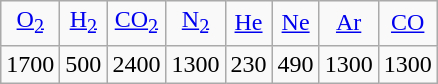<table class="wikitable" style="text-align:center;">
<tr>
<td><a href='#'>O<sub>2</sub></a></td>
<td><a href='#'>H<sub>2</sub></a></td>
<td><a href='#'>CO<sub>2</sub></a></td>
<td><a href='#'>N<sub>2</sub></a></td>
<td><a href='#'>He</a></td>
<td><a href='#'>Ne</a></td>
<td><a href='#'>Ar</a></td>
<td><a href='#'>CO</a></td>
</tr>
<tr>
<td>1700</td>
<td>500</td>
<td>2400</td>
<td>1300</td>
<td>230</td>
<td>490</td>
<td>1300</td>
<td>1300</td>
</tr>
</table>
